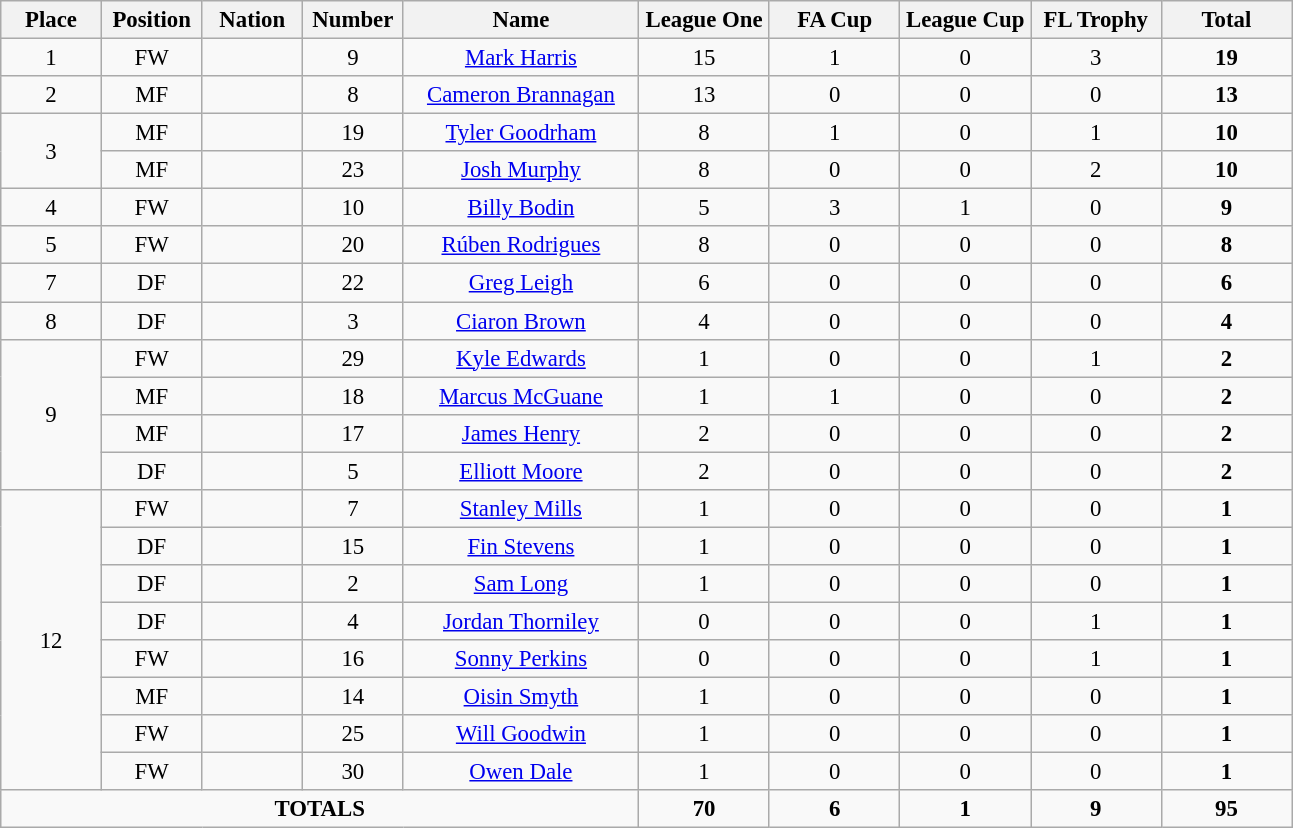<table class="wikitable" style="font-size: 95%; text-align: center;">
<tr>
<th width=60>Place</th>
<th width=60>Position</th>
<th width=60>Nation</th>
<th width=60>Number</th>
<th width=150>Name</th>
<th width=80>League One</th>
<th width=80>FA Cup</th>
<th width=80>League Cup</th>
<th width=80>FL Trophy</th>
<th width=80>Total</th>
</tr>
<tr>
<td>1</td>
<td>FW</td>
<td></td>
<td>9</td>
<td><a href='#'>Mark Harris</a></td>
<td>15</td>
<td>1</td>
<td>0</td>
<td>3</td>
<td><strong>19</strong></td>
</tr>
<tr>
<td>2</td>
<td>MF</td>
<td></td>
<td>8</td>
<td><a href='#'>Cameron Brannagan</a></td>
<td>13</td>
<td>0</td>
<td>0</td>
<td>0</td>
<td><strong>13</strong></td>
</tr>
<tr>
<td rowspan=2>3</td>
<td>MF</td>
<td></td>
<td>19</td>
<td><a href='#'>Tyler Goodrham</a></td>
<td>8</td>
<td>1</td>
<td>0</td>
<td>1</td>
<td><strong>10</strong></td>
</tr>
<tr>
<td>MF</td>
<td></td>
<td>23</td>
<td><a href='#'>Josh Murphy</a></td>
<td>8</td>
<td>0</td>
<td>0</td>
<td>2</td>
<td><strong>10</strong></td>
</tr>
<tr>
<td>4</td>
<td>FW</td>
<td></td>
<td>10</td>
<td><a href='#'>Billy Bodin</a></td>
<td>5</td>
<td>3</td>
<td>1</td>
<td>0</td>
<td><strong>9</strong></td>
</tr>
<tr>
<td>5</td>
<td>FW</td>
<td></td>
<td>20</td>
<td><a href='#'>Rúben Rodrigues</a></td>
<td>8</td>
<td>0</td>
<td>0</td>
<td>0</td>
<td><strong>8</strong></td>
</tr>
<tr>
<td>7</td>
<td>DF</td>
<td></td>
<td>22</td>
<td><a href='#'>Greg Leigh</a></td>
<td>6</td>
<td>0</td>
<td>0</td>
<td>0</td>
<td><strong>6</strong></td>
</tr>
<tr>
<td>8</td>
<td>DF</td>
<td></td>
<td>3</td>
<td><a href='#'>Ciaron Brown</a></td>
<td>4</td>
<td>0</td>
<td>0</td>
<td>0</td>
<td><strong>4</strong></td>
</tr>
<tr>
<td rowspan=4>9</td>
<td>FW</td>
<td></td>
<td>29</td>
<td><a href='#'>Kyle Edwards</a></td>
<td>1</td>
<td>0</td>
<td>0</td>
<td>1</td>
<td><strong>2</strong></td>
</tr>
<tr>
<td>MF</td>
<td></td>
<td>18</td>
<td><a href='#'>Marcus McGuane</a></td>
<td>1</td>
<td>1</td>
<td>0</td>
<td>0</td>
<td><strong>2</strong></td>
</tr>
<tr>
<td>MF</td>
<td></td>
<td>17</td>
<td><a href='#'>James Henry</a></td>
<td>2</td>
<td>0</td>
<td>0</td>
<td>0</td>
<td><strong>2</strong></td>
</tr>
<tr>
<td>DF</td>
<td></td>
<td>5</td>
<td><a href='#'>Elliott Moore</a></td>
<td>2</td>
<td>0</td>
<td>0</td>
<td>0</td>
<td><strong>2</strong></td>
</tr>
<tr>
<td rowspan=8>12</td>
<td>FW</td>
<td></td>
<td>7</td>
<td><a href='#'>Stanley Mills</a></td>
<td>1</td>
<td>0</td>
<td>0</td>
<td>0</td>
<td><strong>1</strong></td>
</tr>
<tr>
<td>DF</td>
<td></td>
<td>15</td>
<td><a href='#'>Fin Stevens</a></td>
<td>1</td>
<td>0</td>
<td>0</td>
<td>0</td>
<td><strong>1</strong></td>
</tr>
<tr>
<td>DF</td>
<td></td>
<td>2</td>
<td><a href='#'>Sam Long</a></td>
<td>1</td>
<td>0</td>
<td>0</td>
<td>0</td>
<td><strong>1</strong></td>
</tr>
<tr>
<td>DF</td>
<td></td>
<td>4</td>
<td><a href='#'>Jordan Thorniley</a></td>
<td>0</td>
<td>0</td>
<td>0</td>
<td>1</td>
<td><strong>1</strong></td>
</tr>
<tr>
<td>FW</td>
<td></td>
<td>16</td>
<td><a href='#'>Sonny Perkins</a></td>
<td>0</td>
<td>0</td>
<td>0</td>
<td>1</td>
<td><strong>1</strong></td>
</tr>
<tr>
<td>MF</td>
<td></td>
<td>14</td>
<td><a href='#'>Oisin Smyth</a></td>
<td>1</td>
<td>0</td>
<td>0</td>
<td>0</td>
<td><strong>1</strong></td>
</tr>
<tr>
<td>FW</td>
<td></td>
<td>25</td>
<td><a href='#'>Will Goodwin</a></td>
<td>1</td>
<td>0</td>
<td>0</td>
<td>0</td>
<td><strong>1</strong></td>
</tr>
<tr>
<td>FW</td>
<td></td>
<td>30</td>
<td><a href='#'>Owen Dale</a></td>
<td>1</td>
<td>0</td>
<td>0</td>
<td>0</td>
<td><strong>1</strong></td>
</tr>
<tr>
<td colspan=5><strong>TOTALS</strong></td>
<td><strong>70</strong></td>
<td><strong>6</strong></td>
<td><strong>1</strong></td>
<td><strong>9</strong></td>
<td><strong>95</strong></td>
</tr>
</table>
